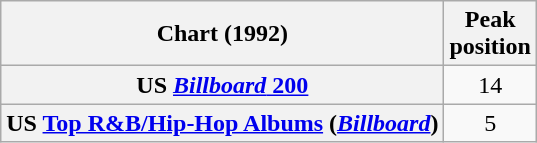<table class="wikitable sortable plainrowheaders" style="text-align:center">
<tr>
<th scope="col">Chart (1992)</th>
<th scope="col">Peak<br> position</th>
</tr>
<tr>
<th scope="row">US <a href='#'><em>Billboard</em> 200</a></th>
<td>14</td>
</tr>
<tr>
<th scope="row">US <a href='#'>Top R&B/Hip-Hop Albums</a> (<em><a href='#'>Billboard</a></em>)</th>
<td>5</td>
</tr>
</table>
